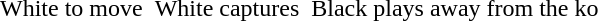<table border="0" cellspacing="0" cellpadding="0">
<tr valign="top">
<td><br></td>
<td>  </td>
<td><br></td>
<td>  </td>
<td><br></td>
</tr>
<tr valign="top">
<td>White to move</td>
<td>  </td>
<td>White captures</td>
<td>  </td>
<td>Black plays away from the ko</td>
</tr>
</table>
